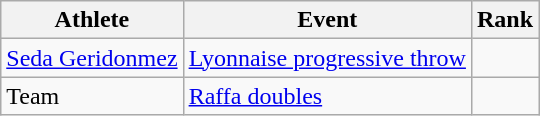<table class=wikitable>
<tr>
<th>Athlete</th>
<th>Event</th>
<th>Rank</th>
</tr>
<tr>
<td><a href='#'>Seda Geridonmez</a></td>
<td><a href='#'>Lyonnaise progressive throw</a></td>
<td align=center></td>
</tr>
<tr>
<td>Team</td>
<td><a href='#'>Raffa doubles</a></td>
<td align=center></td>
</tr>
</table>
